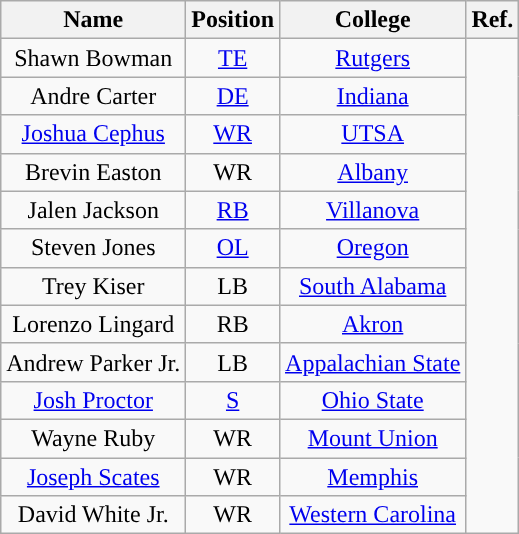<table class="wikitable" style="text-align:center">
<tr>
<th>Name</th>
<th>Position</th>
<th>College</th>
<th>Ref.</th>
</tr>
<tr>
<td>Shawn Bowman</td>
<td><a href='#'>TE</a></td>
<td><a href='#'>Rutgers</a></td>
<td rowspan="13"></td>
</tr>
<tr>
<td>Andre Carter</td>
<td><a href='#'>DE</a></td>
<td><a href='#'>Indiana</a></td>
</tr>
<tr>
<td><a href='#'>Joshua Cephus</a></td>
<td><a href='#'>WR</a></td>
<td><a href='#'>UTSA</a></td>
</tr>
<tr>
<td>Brevin Easton</td>
<td>WR</td>
<td><a href='#'>Albany</a></td>
</tr>
<tr>
<td>Jalen Jackson</td>
<td><a href='#'>RB</a></td>
<td><a href='#'>Villanova</a></td>
</tr>
<tr>
<td>Steven Jones</td>
<td><a href='#'>OL</a></td>
<td><a href='#'>Oregon</a></td>
</tr>
<tr>
<td>Trey Kiser</td>
<td>LB</td>
<td><a href='#'>South Alabama</a></td>
</tr>
<tr>
<td>Lorenzo Lingard</td>
<td>RB</td>
<td><a href='#'>Akron</a></td>
</tr>
<tr>
<td>Andrew Parker Jr.</td>
<td>LB</td>
<td><a href='#'>Appalachian State</a></td>
</tr>
<tr>
<td><a href='#'>Josh Proctor</a></td>
<td><a href='#'>S</a></td>
<td><a href='#'>Ohio State</a></td>
</tr>
<tr>
<td>Wayne Ruby</td>
<td>WR</td>
<td><a href='#'>Mount Union</a></td>
</tr>
<tr>
<td><a href='#'>Joseph Scates</a></td>
<td>WR</td>
<td><a href='#'>Memphis</a></td>
</tr>
<tr>
<td>David White Jr.</td>
<td>WR</td>
<td><a href='#'>Western Carolina</a></td>
</tr>
</table>
